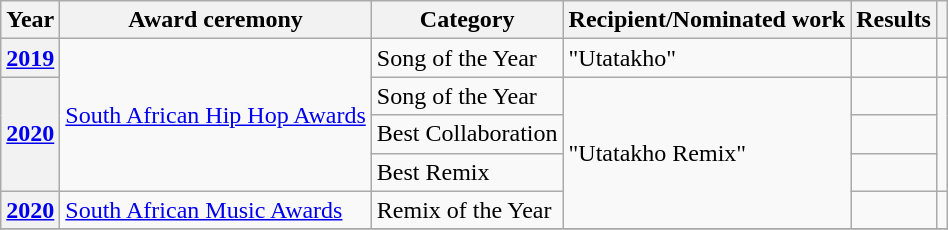<table class="wikitable plainrowheaders">
<tr>
<th>Year</th>
<th>Award ceremony</th>
<th>Category</th>
<th>Recipient/Nominated work</th>
<th>Results</th>
<th></th>
</tr>
<tr>
<th scope="row"><a href='#'>2019</a></th>
<td rowspan="4"><a href='#'>South African Hip Hop Awards</a></td>
<td>Song of the Year</td>
<td>"Utatakho"</td>
<td></td>
<td></td>
</tr>
<tr>
<th scope="row" rowspan="3"><a href='#'>2020</a></th>
<td>Song of the Year</td>
<td rowspan="4">"Utatakho Remix"</td>
<td></td>
<td rowspan="3"></td>
</tr>
<tr>
<td>Best Collaboration</td>
<td></td>
</tr>
<tr>
<td>Best Remix</td>
<td></td>
</tr>
<tr>
<th scope="row"><a href='#'>2020</a></th>
<td><a href='#'>South African Music Awards</a></td>
<td>Remix of the Year</td>
<td></td>
<td></td>
</tr>
<tr>
</tr>
</table>
